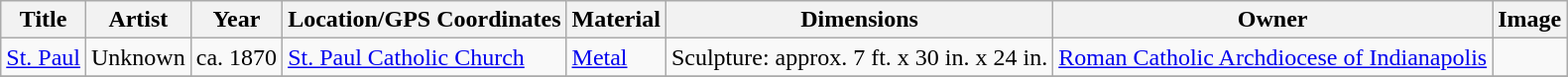<table class="wikitable sortable">
<tr>
<th>Title</th>
<th>Artist</th>
<th>Year</th>
<th>Location/GPS Coordinates</th>
<th>Material</th>
<th>Dimensions</th>
<th>Owner</th>
<th>Image</th>
</tr>
<tr>
<td><a href='#'>St. Paul</a></td>
<td>Unknown</td>
<td>ca. 1870</td>
<td><a href='#'>St. Paul Catholic Church</a></td>
<td><a href='#'>Metal</a></td>
<td>Sculpture: approx. 7 ft. x 30 in. x 24 in.</td>
<td><a href='#'>Roman Catholic Archdiocese of Indianapolis</a></td>
<td></td>
</tr>
<tr>
</tr>
</table>
